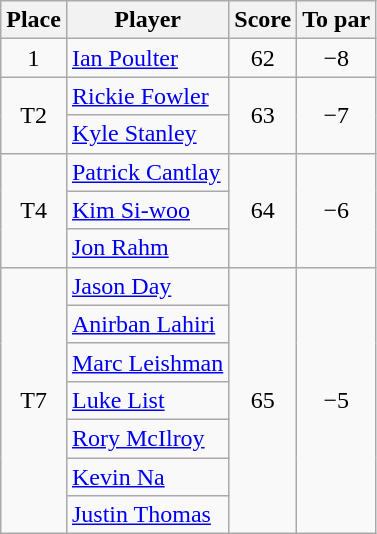<table class="wikitable">
<tr>
<th>Place</th>
<th>Player</th>
<th>Score</th>
<th>To par</th>
</tr>
<tr>
<td align=center>1</td>
<td> <a href='#'>Ian Poulter</a></td>
<td align=center>62</td>
<td align=center>−8</td>
</tr>
<tr>
<td align=center rowspan=2>T2</td>
<td> <a href='#'>Rickie Fowler</a></td>
<td align=center rowspan=2>63</td>
<td align=center rowspan=2>−7</td>
</tr>
<tr>
<td> <a href='#'>Kyle Stanley</a></td>
</tr>
<tr>
<td align=center rowspan=3>T4</td>
<td> <a href='#'>Patrick Cantlay</a></td>
<td align=center rowspan=3>64</td>
<td align=center rowspan=3>−6</td>
</tr>
<tr>
<td> <a href='#'>Kim Si-woo</a></td>
</tr>
<tr>
<td> <a href='#'>Jon Rahm</a></td>
</tr>
<tr>
<td align=center rowspan=7>T7</td>
<td> <a href='#'>Jason Day</a></td>
<td align=center rowspan=7>65</td>
<td align=center rowspan=7>−5</td>
</tr>
<tr>
<td> <a href='#'>Anirban Lahiri</a></td>
</tr>
<tr>
<td> <a href='#'>Marc Leishman</a></td>
</tr>
<tr>
<td> <a href='#'>Luke List</a></td>
</tr>
<tr>
<td> <a href='#'>Rory McIlroy</a></td>
</tr>
<tr>
<td> <a href='#'>Kevin Na</a></td>
</tr>
<tr>
<td> <a href='#'>Justin Thomas</a></td>
</tr>
</table>
